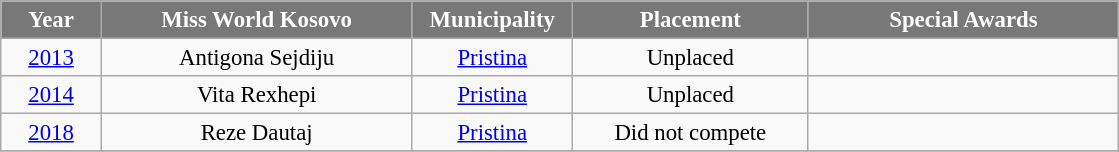<table class="wikitable sortable" style="font-size: 95%; text-align:center">
<tr>
<th width="60" style="background-color:#787878;color:#FFFFFF;">Year</th>
<th width="200" style="background-color:#787878;color:#FFFFFF;">Miss World Kosovo</th>
<th width="100" style="background-color:#787878;color:#FFFFFF;">Municipality</th>
<th width="150" style="background-color:#787878;color:#FFFFFF;">Placement</th>
<th width="200" style="background-color:#787878;color:#FFFFFF;">Special Awards</th>
</tr>
<tr>
<td><a href='#'>2013</a></td>
<td>Antigona Sejdiju</td>
<td><a href='#'>Pristina</a></td>
<td>Unplaced</td>
<td></td>
</tr>
<tr>
<td><a href='#'>2014</a></td>
<td>Vita Rexhepi</td>
<td><a href='#'>Pristina</a></td>
<td>Unplaced</td>
<td></td>
</tr>
<tr>
<td><a href='#'>2018</a></td>
<td>Reze Dautaj</td>
<td><a href='#'>Pristina</a></td>
<td>Did not compete</td>
<td></td>
</tr>
<tr>
</tr>
</table>
